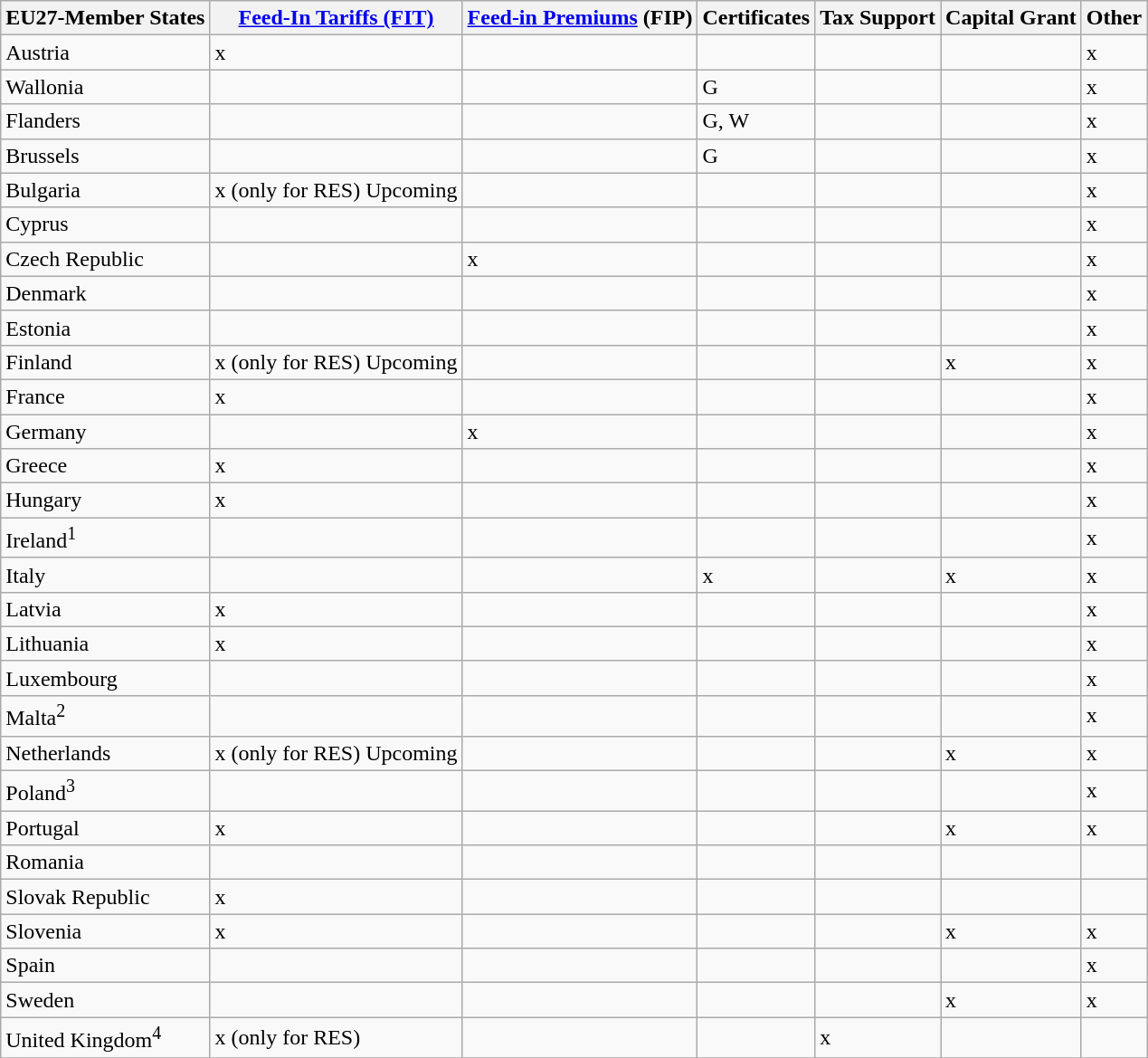<table class="wikitable">
<tr>
<th>EU27-Member States</th>
<th><a href='#'>Feed-In Tariffs (FIT)</a></th>
<th><a href='#'>Feed-in Premiums</a> (FIP)</th>
<th>Certificates</th>
<th>Tax Support</th>
<th>Capital Grant</th>
<th>Other</th>
</tr>
<tr>
<td>Austria</td>
<td>x</td>
<td></td>
<td></td>
<td></td>
<td></td>
<td>x</td>
</tr>
<tr>
<td>Wallonia</td>
<td></td>
<td></td>
<td>G</td>
<td></td>
<td></td>
<td>x</td>
</tr>
<tr>
<td>Flanders</td>
<td></td>
<td></td>
<td>G, W</td>
<td></td>
<td></td>
<td>x</td>
</tr>
<tr>
<td>Brussels</td>
<td></td>
<td></td>
<td>G</td>
<td></td>
<td></td>
<td>x</td>
</tr>
<tr>
<td>Bulgaria</td>
<td>x (only for RES) Upcoming</td>
<td></td>
<td></td>
<td></td>
<td></td>
<td>x</td>
</tr>
<tr>
<td>Cyprus</td>
<td></td>
<td></td>
<td></td>
<td></td>
<td></td>
<td>x</td>
</tr>
<tr>
<td>Czech Republic</td>
<td></td>
<td>x</td>
<td></td>
<td></td>
<td></td>
<td>x</td>
</tr>
<tr>
<td>Denmark</td>
<td></td>
<td></td>
<td></td>
<td></td>
<td></td>
<td>x</td>
</tr>
<tr>
<td>Estonia</td>
<td></td>
<td></td>
<td></td>
<td></td>
<td></td>
<td>x</td>
</tr>
<tr>
<td>Finland</td>
<td>x (only for RES) Upcoming</td>
<td></td>
<td></td>
<td></td>
<td>x</td>
<td>x</td>
</tr>
<tr>
<td>France</td>
<td>x</td>
<td></td>
<td></td>
<td></td>
<td></td>
<td>x</td>
</tr>
<tr>
<td>Germany</td>
<td></td>
<td>x</td>
<td></td>
<td></td>
<td></td>
<td>x</td>
</tr>
<tr>
<td>Greece</td>
<td>x</td>
<td></td>
<td></td>
<td></td>
<td></td>
<td>x</td>
</tr>
<tr>
<td>Hungary</td>
<td>x</td>
<td></td>
<td></td>
<td></td>
<td></td>
<td>x</td>
</tr>
<tr>
<td>Ireland<sup>1</sup></td>
<td></td>
<td></td>
<td></td>
<td></td>
<td></td>
<td>x</td>
</tr>
<tr>
<td>Italy</td>
<td></td>
<td></td>
<td>x</td>
<td></td>
<td>x</td>
<td>x</td>
</tr>
<tr>
<td>Latvia</td>
<td>x</td>
<td></td>
<td></td>
<td></td>
<td></td>
<td>x</td>
</tr>
<tr>
<td>Lithuania</td>
<td>x</td>
<td></td>
<td></td>
<td></td>
<td></td>
<td>x</td>
</tr>
<tr>
<td>Luxembourg</td>
<td></td>
<td></td>
<td></td>
<td></td>
<td></td>
<td>x</td>
</tr>
<tr>
<td>Malta<sup>2</sup></td>
<td></td>
<td></td>
<td></td>
<td></td>
<td></td>
<td>x</td>
</tr>
<tr>
<td>Netherlands</td>
<td>x (only for RES) Upcoming</td>
<td></td>
<td></td>
<td></td>
<td>x</td>
<td>x</td>
</tr>
<tr>
<td>Poland<sup>3</sup></td>
<td></td>
<td></td>
<td></td>
<td></td>
<td></td>
<td>x</td>
</tr>
<tr>
<td>Portugal</td>
<td>x</td>
<td></td>
<td></td>
<td></td>
<td>x</td>
<td>x</td>
</tr>
<tr>
<td>Romania</td>
<td></td>
<td></td>
<td></td>
<td></td>
<td></td>
<td></td>
</tr>
<tr>
<td>Slovak Republic</td>
<td>x</td>
<td></td>
<td></td>
<td></td>
<td></td>
<td></td>
</tr>
<tr>
<td>Slovenia</td>
<td>x</td>
<td></td>
<td></td>
<td></td>
<td>x</td>
<td>x</td>
</tr>
<tr>
<td>Spain</td>
<td></td>
<td></td>
<td></td>
<td></td>
<td></td>
<td>x</td>
</tr>
<tr>
<td>Sweden</td>
<td></td>
<td></td>
<td></td>
<td></td>
<td>x</td>
<td>x</td>
</tr>
<tr>
<td>United Kingdom<sup>4</sup></td>
<td>x (only for RES)</td>
<td></td>
<td></td>
<td>x</td>
<td></td>
<td></td>
</tr>
<tr>
</tr>
</table>
